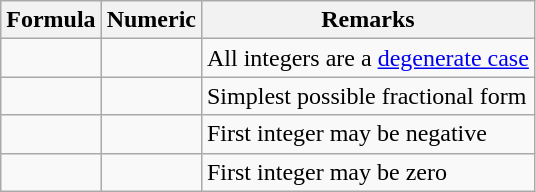<table class="wikitable">
<tr>
<th>Formula</th>
<th>Numeric</th>
<th>Remarks</th>
</tr>
<tr>
<td></td>
<td></td>
<td>All integers are a <a href='#'>degenerate case</a></td>
</tr>
<tr>
<td></td>
<td></td>
<td>Simplest possible fractional form</td>
</tr>
<tr>
<td></td>
<td></td>
<td>First integer may be negative</td>
</tr>
<tr>
<td></td>
<td></td>
<td>First integer may be zero</td>
</tr>
</table>
